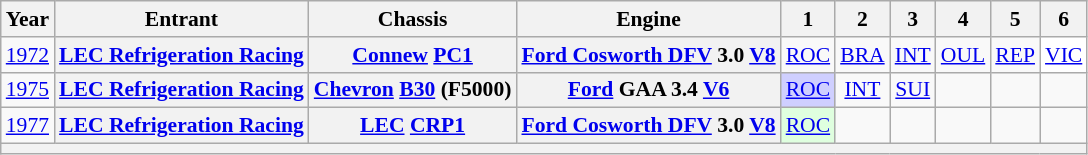<table class="wikitable" style="text-align:center; font-size:90%">
<tr>
<th>Year</th>
<th>Entrant</th>
<th>Chassis</th>
<th>Engine</th>
<th>1</th>
<th>2</th>
<th>3</th>
<th>4</th>
<th>5</th>
<th>6</th>
</tr>
<tr>
<td><a href='#'>1972</a></td>
<th><a href='#'>LEC Refrigeration Racing</a></th>
<th><a href='#'>Connew</a> <a href='#'>PC1</a></th>
<th><a href='#'>Ford Cosworth DFV</a> 3.0 <a href='#'>V8</a></th>
<td><a href='#'>ROC</a></td>
<td><a href='#'>BRA</a></td>
<td><a href='#'>INT</a></td>
<td><a href='#'>OUL</a></td>
<td><a href='#'>REP</a></td>
<td style="background:#ffffff;"><a href='#'>VIC</a><br></td>
</tr>
<tr>
<td><a href='#'>1975</a></td>
<th><a href='#'>LEC Refrigeration Racing</a></th>
<th><a href='#'>Chevron</a> <a href='#'>B30</a> (F5000)</th>
<th><a href='#'>Ford</a> GAA 3.4 <a href='#'>V6</a></th>
<td style="background:#CFCFFF;"><a href='#'>ROC</a><br></td>
<td><a href='#'>INT</a></td>
<td><a href='#'>SUI</a></td>
<td></td>
<td></td>
<td></td>
</tr>
<tr>
<td><a href='#'>1977</a></td>
<th><a href='#'>LEC Refrigeration Racing</a></th>
<th><a href='#'>LEC</a> <a href='#'>CRP1</a></th>
<th><a href='#'>Ford Cosworth DFV</a> 3.0 <a href='#'>V8</a></th>
<td style="background:#DFFFDF;"><a href='#'>ROC</a><br></td>
<td></td>
<td></td>
<td></td>
<td></td>
<td></td>
</tr>
<tr>
<th colspan="10"></th>
</tr>
</table>
